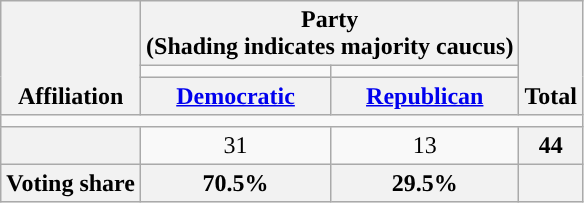<table class=wikitable style="text-align:center">
<tr style="vertical-align:bottom;">
<th rowspan=3>Affiliation</th>
<th colspan=2>Party <div>(Shading indicates majority caucus)</div></th>
<th rowspan=3>Total</th>
</tr>
<tr style="height:5px">
<td style="background-color:"></td>
<td style="background-color:"></td>
</tr>
<tr>
<th><a href='#'>Democratic</a></th>
<th><a href='#'>Republican</a></th>
</tr>
<tr>
<td colspan=5></td>
</tr>
<tr>
<th nowrap style="font-size:80%"></th>
<td>31</td>
<td>13</td>
<th>44</th>
</tr>
<tr>
<th>Voting share</th>
<th>70.5%</th>
<th>29.5% </th>
<th colspan=2></th>
</tr>
</table>
